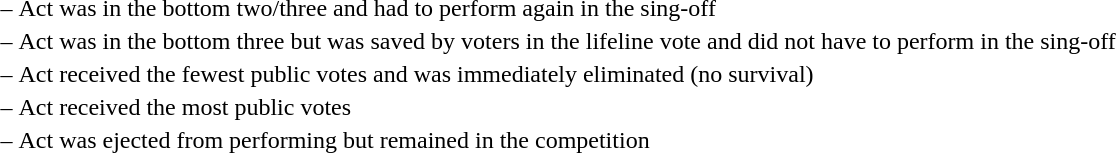<table>
<tr>
<td> –</td>
<td>Act was in the bottom two/three and had to perform again in the sing-off</td>
</tr>
<tr>
<td> –</td>
<td>Act was in the bottom three but was saved by voters in the lifeline vote and did not have to perform in the sing-off</td>
</tr>
<tr>
<td> –</td>
<td>Act received the fewest public votes and was immediately eliminated (no survival)</td>
</tr>
<tr>
<td> –</td>
<td>Act received the most public votes</td>
</tr>
<tr>
<td> –</td>
<td>Act was ejected from performing but remained in the competition</td>
</tr>
</table>
